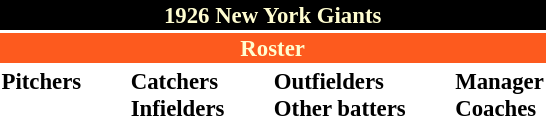<table class="toccolours" style="font-size: 95%;">
<tr>
<th colspan="10" style="background-color: black; color: #FFFDD0; text-align: center;">1926 New York Giants</th>
</tr>
<tr>
<td colspan="10" style="background-color: #fd5a1e; color: #FFFDD0; text-align: center;"><strong>Roster</strong></td>
</tr>
<tr>
<td valign="top"><strong>Pitchers</strong><br>

 
 



 





</td>
<td width="25px"></td>
<td valign="top"><strong>Catchers</strong><br>





 
<strong>Infielders</strong>


 

 
 


 
</td>
<td width="25px"></td>
<td valign="top"><strong>Outfielders</strong><br> 

 
 



 


<strong>Other batters</strong>

</td>
<td width="25px"></td>
<td valign="top"><strong>Manager</strong><br>
<strong>Coaches</strong>
</td>
</tr>
</table>
